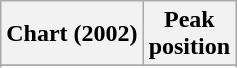<table class="wikitable sortable">
<tr>
<th>Chart (2002)</th>
<th>Peak<br>position</th>
</tr>
<tr>
</tr>
<tr>
</tr>
</table>
